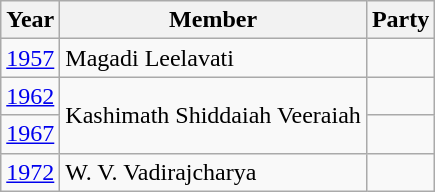<table class="wikitable sortable">
<tr>
<th>Year</th>
<th>Member</th>
<th colspan="2">Party</th>
</tr>
<tr>
<td><a href='#'>1957</a></td>
<td>Magadi Leelavati</td>
<td></td>
</tr>
<tr>
<td><a href='#'>1962</a></td>
<td rowspan=2>Kashimath Shiddaiah Veeraiah</td>
<td></td>
</tr>
<tr>
<td><a href='#'>1967</a></td>
</tr>
<tr>
<td><a href='#'>1972</a></td>
<td>W. V. Vadirajcharya</td>
<td></td>
</tr>
</table>
